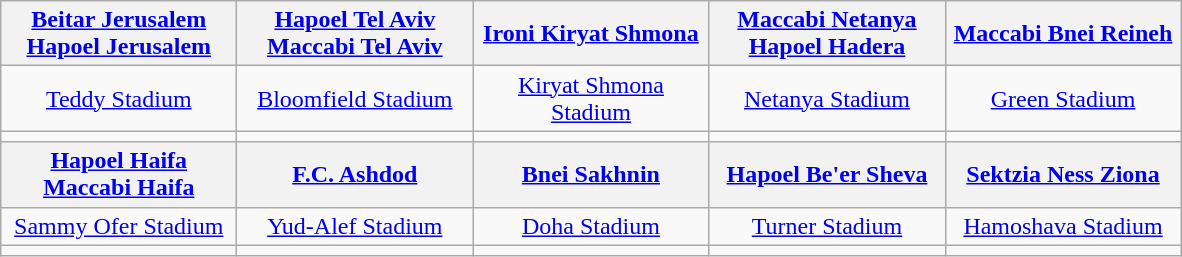<table class="wikitable" style="text-align:center">
<tr>
<th><a href='#'>Beitar Jerusalem</a><br><a href='#'>Hapoel Jerusalem</a></th>
<th><a href='#'>Hapoel Tel Aviv</a><br><a href='#'>Maccabi Tel Aviv</a></th>
<th><a href='#'>Ironi Kiryat Shmona</a></th>
<th><a href='#'>Maccabi Netanya</a><br><a href='#'>Hapoel Hadera</a></th>
<th><a href='#'>Maccabi Bnei Reineh</a></th>
</tr>
<tr>
<td width=150><a href='#'>Teddy Stadium</a></td>
<td width=150><a href='#'>Bloomfield Stadium</a></td>
<td><a href='#'>Kiryat Shmona Stadium</a></td>
<td width=150><a href='#'>Netanya Stadium</a></td>
<td><a href='#'>Green Stadium</a></td>
</tr>
<tr>
<td></td>
<td></td>
<td></td>
<td></td>
<td></td>
</tr>
<tr>
<th><a href='#'>Hapoel Haifa</a><br><a href='#'>Maccabi Haifa</a></th>
<th><a href='#'>F.C. Ashdod</a></th>
<th><a href='#'>Bnei Sakhnin</a></th>
<th><a href='#'>Hapoel Be'er Sheva</a></th>
<th><a href='#'>Sektzia Ness Ziona</a></th>
</tr>
<tr>
<td width=150><a href='#'>Sammy Ofer Stadium</a></td>
<td width=150><a href='#'>Yud-Alef Stadium</a></td>
<td width=150><a href='#'>Doha Stadium</a></td>
<td width=150><a href='#'>Turner Stadium</a></td>
<td width=150><a href='#'>Hamoshava Stadium</a></td>
</tr>
<tr>
<td></td>
<td></td>
<td></td>
<td></td>
<td></td>
</tr>
</table>
